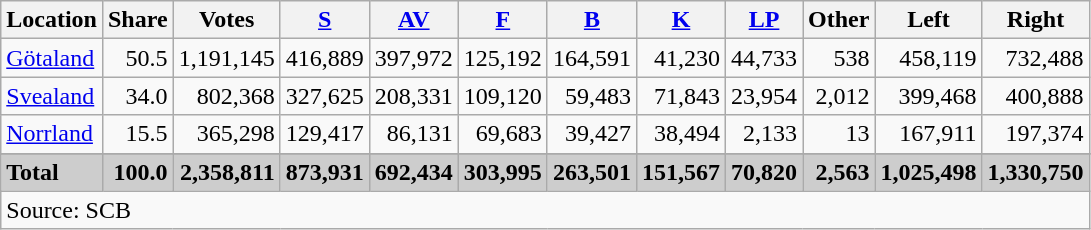<table class="wikitable sortable" style=text-align:right>
<tr>
<th>Location</th>
<th>Share</th>
<th>Votes</th>
<th><a href='#'>S</a></th>
<th><a href='#'>AV</a></th>
<th><a href='#'>F</a></th>
<th><a href='#'>B</a></th>
<th><a href='#'>K</a></th>
<th><a href='#'>LP</a></th>
<th>Other</th>
<th>Left</th>
<th>Right</th>
</tr>
<tr>
<td align=left><a href='#'>Götaland</a></td>
<td>50.5</td>
<td>1,191,145</td>
<td>416,889</td>
<td>397,972</td>
<td>125,192</td>
<td>164,591</td>
<td>41,230</td>
<td>44,733</td>
<td>538</td>
<td>458,119</td>
<td>732,488</td>
</tr>
<tr>
<td align=left><a href='#'>Svealand</a></td>
<td>34.0</td>
<td>802,368</td>
<td>327,625</td>
<td>208,331</td>
<td>109,120</td>
<td>59,483</td>
<td>71,843</td>
<td>23,954</td>
<td>2,012</td>
<td>399,468</td>
<td>400,888</td>
</tr>
<tr>
<td align=left><a href='#'>Norrland</a></td>
<td>15.5</td>
<td>365,298</td>
<td>129,417</td>
<td>86,131</td>
<td>69,683</td>
<td>39,427</td>
<td>38,494</td>
<td>2,133</td>
<td>13</td>
<td>167,911</td>
<td>197,374</td>
</tr>
<tr>
</tr>
<tr style="background:#CDCDCD;">
<td align=left><strong>Total</strong></td>
<td><strong>100.0</strong></td>
<td><strong>2,358,811</strong></td>
<td><strong>873,931</strong></td>
<td><strong>692,434</strong></td>
<td><strong>303,995</strong></td>
<td><strong>263,501</strong></td>
<td><strong>151,567</strong></td>
<td><strong>70,820</strong></td>
<td><strong>2,563</strong></td>
<td><strong>1,025,498</strong></td>
<td><strong>1,330,750</strong></td>
</tr>
<tr>
<td align=left colspan=12>Source: SCB </td>
</tr>
</table>
